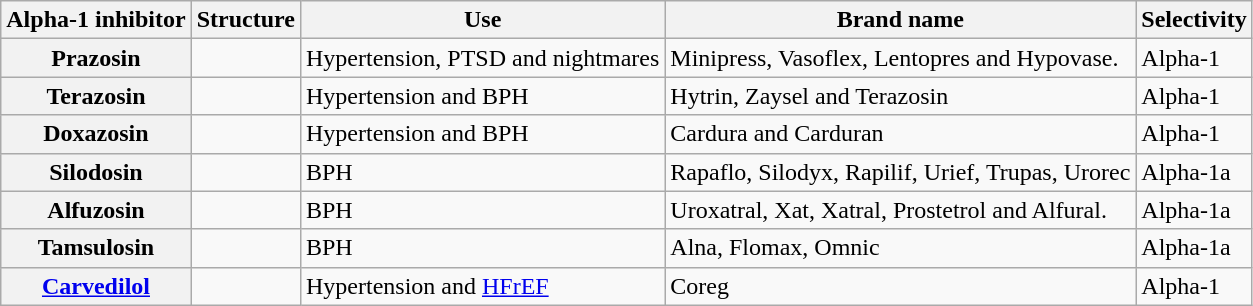<table class="wikitable">
<tr>
<th>Alpha-1 inhibitor</th>
<th>Structure</th>
<th>Use</th>
<th>Brand name</th>
<th>Selectivity</th>
</tr>
<tr>
<th>Prazosin</th>
<td></td>
<td>Hypertension, PTSD and nightmares</td>
<td>Minipress, Vasoflex,  Lentopres and Hypovase.</td>
<td>Alpha-1</td>
</tr>
<tr>
<th>Terazosin</th>
<td></td>
<td>Hypertension and BPH</td>
<td>Hytrin, Zaysel and Terazosin</td>
<td>Alpha-1</td>
</tr>
<tr>
<th>Doxazosin</th>
<td></td>
<td>Hypertension and BPH</td>
<td>Cardura and Carduran</td>
<td>Alpha-1</td>
</tr>
<tr>
<th>Silodosin</th>
<td></td>
<td>BPH</td>
<td>Rapaflo, Silodyx, Rapilif,  Urief, Trupas, Urorec</td>
<td>Alpha-1a</td>
</tr>
<tr>
<th>Alfuzosin</th>
<td></td>
<td>BPH</td>
<td>Uroxatral, Xat, Xatral,  Prostetrol and Alfural.</td>
<td>Alpha-1a</td>
</tr>
<tr>
<th>Tamsulosin</th>
<td></td>
<td>BPH</td>
<td>Alna, Flomax, Omnic</td>
<td>Alpha-1a</td>
</tr>
<tr>
<th><a href='#'>Carvedilol</a></th>
<td></td>
<td>Hypertension and <a href='#'>HFrEF</a></td>
<td>Coreg</td>
<td>Alpha-1</td>
</tr>
</table>
